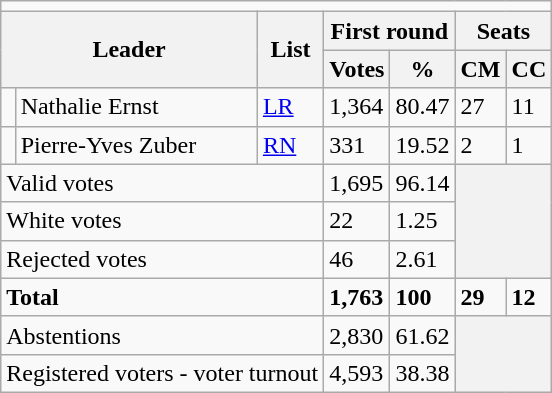<table class="wikitable">
<tr>
<td colspan="7"></td>
</tr>
<tr>
<th colspan="2" rowspan="2">Leader</th>
<th rowspan="2">List</th>
<th colspan="2">First round</th>
<th colspan="2">Seats</th>
</tr>
<tr>
<th>Votes</th>
<th>%</th>
<th>CM</th>
<th>CC</th>
</tr>
<tr>
<td bgcolor=></td>
<td>Nathalie Ernst</td>
<td><a href='#'>LR</a></td>
<td>1,364</td>
<td>80.47</td>
<td>27</td>
<td>11</td>
</tr>
<tr>
<td bgcolor=></td>
<td>Pierre-Yves Zuber</td>
<td><a href='#'>RN</a></td>
<td>331</td>
<td>19.52</td>
<td>2</td>
<td>1</td>
</tr>
<tr>
<td colspan="3">Valid votes</td>
<td>1,695</td>
<td>96.14</td>
<th colspan="2" rowspan="3"></th>
</tr>
<tr>
<td colspan="3">White votes</td>
<td>22</td>
<td>1.25</td>
</tr>
<tr>
<td colspan="3">Rejected votes</td>
<td>46</td>
<td>2.61</td>
</tr>
<tr>
<td colspan="3"><strong>Total</strong></td>
<td><strong>1,763</strong></td>
<td><strong>100</strong></td>
<td><strong>29</strong></td>
<td><strong>12</strong></td>
</tr>
<tr>
<td colspan="3">Abstentions</td>
<td>2,830</td>
<td>61.62</td>
<th colspan="2" rowspan="2"></th>
</tr>
<tr>
<td colspan="3">Registered voters - voter turnout</td>
<td>4,593</td>
<td>38.38</td>
</tr>
</table>
